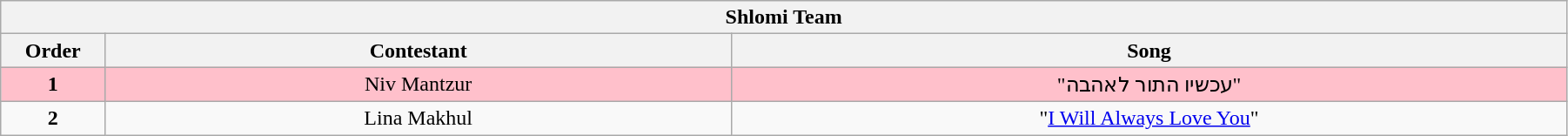<table class="wikitable" style="text-align: center; width:95%;">
<tr>
<th colspan=3>Shlomi Team</th>
</tr>
<tr>
<th width="5%">Order</th>
<th width="30%">Contestant</th>
<th width="40%">Song</th>
</tr>
<tr>
<td bgcolor="pink" align="center"><strong>1</strong></td>
<td bgcolor="pink">Niv Mantzur</td>
<td bgcolor="pink">"עכשיו התור לאהבה"</td>
</tr>
<tr>
<td align="center"><strong>2</strong></td>
<td>Lina Makhul</td>
<td>"<a href='#'>I Will Always Love You</a>"</td>
</tr>
</table>
